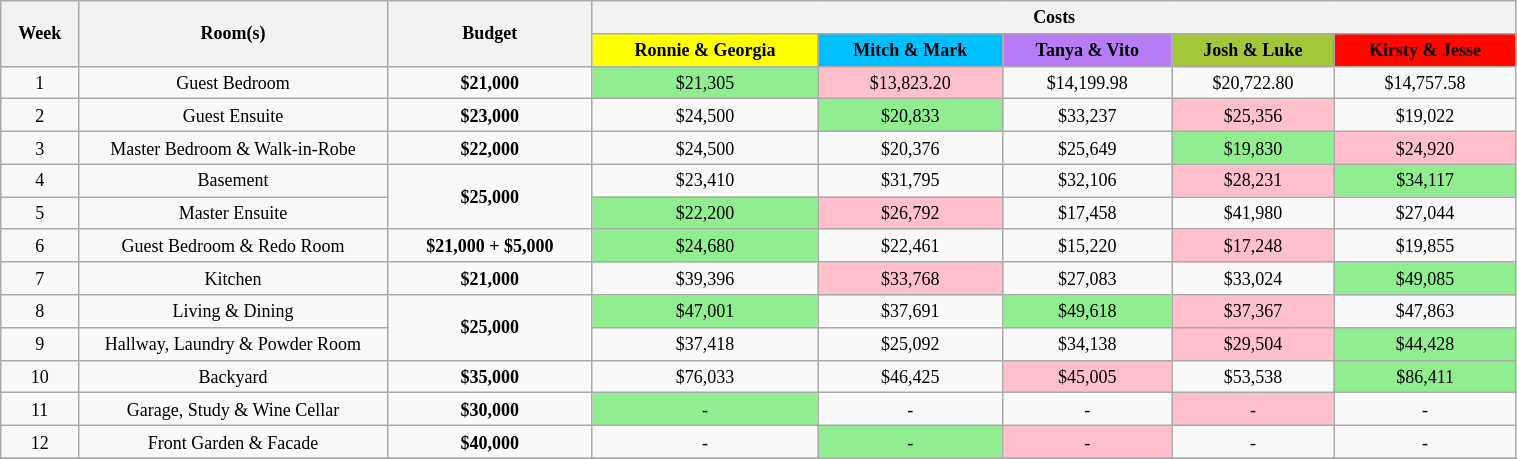<table class="wikitable" style="text-align:center; font-size: 9pt; line-height:16px; width:80%">
<tr>
<th rowspan=2>Week</th>
<th rowspan="2" style="width:200px;">Room(s)</th>
<th rowspan="2">Budget</th>
<th colspan=5>Costs</th>
</tr>
<tr>
<th style="background:yellow; color:black;"><strong>Ronnie & Georgia</strong></th>
<th style="background:#00BFFF; color:black;"><strong>Mitch & Mark</strong></th>
<th style="background:#B87BF6; color:black;"><strong>Tanya & Vito</strong></th>
<th style="background:#A4C639; color:black;"><strong>Josh & Luke</strong></th>
<th style="background:#FF0800; color:black;"><strong>Kirsty & Jesse</strong></th>
</tr>
<tr>
<td>1</td>
<td>Guest Bedroom</td>
<td><strong>$21,000</strong></td>
<td bgcolor="lightgreen">$21,305</td>
<td bgcolor="pink">$13,823.20</td>
<td>$14,199.98</td>
<td>$20,722.80</td>
<td>$14,757.58</td>
</tr>
<tr>
<td>2</td>
<td>Guest Ensuite</td>
<td><strong>$23,000</strong></td>
<td>$24,500</td>
<td bgcolor="lightgreen">$20,833</td>
<td>$33,237</td>
<td bgcolor="pink">$25,356</td>
<td>$19,022</td>
</tr>
<tr>
<td>3</td>
<td>Master Bedroom & Walk-in-Robe</td>
<td><strong>$22,000</strong></td>
<td>$24,500</td>
<td>$20,376</td>
<td>$25,649</td>
<td bgcolor="lightgreen">$19,830</td>
<td bgcolor="pink">$24,920</td>
</tr>
<tr>
<td>4</td>
<td>Basement</td>
<td rowspan=2><strong>$25,000</strong></td>
<td>$23,410</td>
<td>$31,795</td>
<td>$32,106</td>
<td bgcolor="pink">$28,231</td>
<td bgcolor="lightgreen">$34,117</td>
</tr>
<tr>
<td>5</td>
<td>Master Ensuite</td>
<td bgcolor="lightgreen">$22,200</td>
<td bgcolor="pink">$26,792</td>
<td>$17,458</td>
<td>$41,980</td>
<td>$27,044</td>
</tr>
<tr>
<td>6</td>
<td>Guest Bedroom & Redo Room</td>
<td><strong>$21,000 + $5,000</strong></td>
<td bgcolor="lightgreen">$24,680</td>
<td>$22,461</td>
<td>$15,220</td>
<td bgcolor="pink">$17,248</td>
<td>$19,855</td>
</tr>
<tr>
<td>7</td>
<td>Kitchen</td>
<td><strong>$21,000</strong></td>
<td>$39,396</td>
<td bgcolor="pink">$33,768</td>
<td>$27,083</td>
<td>$33,024</td>
<td bgcolor="lightgreen">$49,085</td>
</tr>
<tr>
<td>8</td>
<td>Living & Dining</td>
<td rowspan=2><strong>$25,000</strong></td>
<td bgcolor="lightgreen">$47,001</td>
<td>$37,691</td>
<td bgcolor="lightgreen">$49,618</td>
<td bgcolor="pink">$37,367</td>
<td>$47,863</td>
</tr>
<tr>
<td>9</td>
<td>Hallway, Laundry & Powder Room</td>
<td>$37,418</td>
<td>$25,092</td>
<td>$34,138</td>
<td bgcolor="pink">$29,504</td>
<td bgcolor="lightgreen">$44,428</td>
</tr>
<tr>
<td>10</td>
<td>Backyard</td>
<td><strong>$35,000</strong></td>
<td>$76,033</td>
<td>$46,425</td>
<td bgcolor="pink">$45,005</td>
<td>$53,538</td>
<td bgcolor="lightgreen">$86,411</td>
</tr>
<tr>
<td>11</td>
<td>Garage, Study & Wine Cellar</td>
<td><strong>$30,000</strong></td>
<td bgcolor="lightgreen">-</td>
<td>-</td>
<td>-</td>
<td bgcolor="pink">-</td>
<td>-</td>
</tr>
<tr>
<td>12</td>
<td>Front Garden & Facade</td>
<td><strong>$40,000</strong></td>
<td>-</td>
<td bgcolor="lightgreen">-</td>
<td bgcolor="pink">-</td>
<td>-</td>
<td>-</td>
</tr>
<tr>
</tr>
</table>
